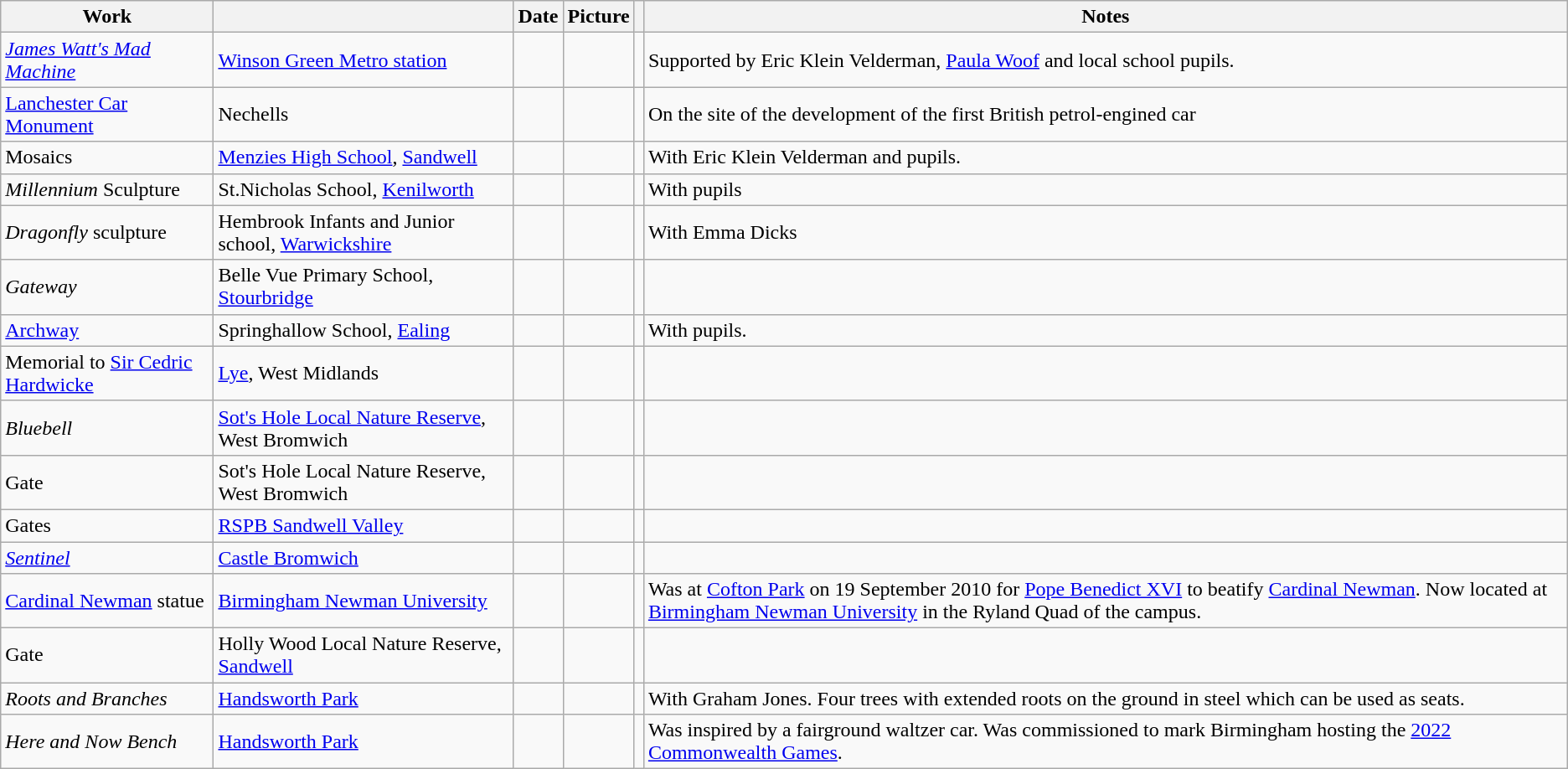<table class="wikitable">
<tr>
<th>Work</th>
<th></th>
<th>Date</th>
<th>Picture</th>
<th></th>
<th>Notes</th>
</tr>
<tr class="vcard">
<td class="fn org"><em><a href='#'>James Watt's Mad Machine</a></em></td>
<td class="label"><a href='#'>Winson Green Metro station</a></td>
<td></td>
<td></td>
<td></td>
<td>Supported by Eric Klein Velderman, <a href='#'>Paula Woof</a> and local school pupils.</td>
</tr>
<tr class="vcard">
<td class="fn org"><a href='#'>Lanchester Car Monument</a></td>
<td class="label">Nechells</td>
<td></td>
<td></td>
<td></td>
<td>On the site of the development of the first British petrol-engined car</td>
</tr>
<tr class="vcard">
<td class="fn org">Mosaics</td>
<td class="label"><a href='#'>Menzies High School</a>, <a href='#'>Sandwell</a></td>
<td></td>
<td></td>
<td></td>
<td>With Eric Klein Velderman and pupils.</td>
</tr>
<tr class="vcard">
<td class="fn org"><em>Millennium</em> Sculpture</td>
<td class="label">St.Nicholas School, <a href='#'>Kenilworth</a></td>
<td></td>
<td></td>
<td></td>
<td>With pupils</td>
</tr>
<tr class="vcard">
<td class="fn org"><em>Dragonfly</em> sculpture</td>
<td class="label">Hembrook Infants and Junior school, <a href='#'>Warwickshire</a></td>
<td></td>
<td></td>
<td></td>
<td>With Emma Dicks</td>
</tr>
<tr class="vcard">
<td class="fn org"><em>Gateway</em></td>
<td class="label">Belle Vue Primary School, <a href='#'>Stourbridge</a></td>
<td></td>
<td></td>
<td></td>
<td></td>
</tr>
<tr class="vcard">
<td class="fn org"><a href='#'>Archway</a></td>
<td class="label">Springhallow School, <a href='#'>Ealing</a></td>
<td></td>
<td></td>
<td></td>
<td>With pupils.</td>
</tr>
<tr class="vcard">
<td class="fn org">Memorial to <a href='#'>Sir Cedric Hardwicke</a></td>
<td class="label"><a href='#'>Lye</a>, West Midlands</td>
<td></td>
<td></td>
<td></td>
<td></td>
</tr>
<tr class="vcard">
<td class="fn org"><em>Bluebell</em></td>
<td class="label"><a href='#'>Sot's Hole Local Nature Reserve</a>, West Bromwich</td>
<td></td>
<td></td>
<td></td>
<td></td>
</tr>
<tr class="vcard">
<td class="fn org">Gate</td>
<td class="label">Sot's Hole Local Nature Reserve, West Bromwich</td>
<td></td>
<td></td>
<td></td>
<td></td>
</tr>
<tr class="vcard">
<td class="fn org">Gates</td>
<td class="label"><a href='#'>RSPB Sandwell Valley</a></td>
<td></td>
<td></td>
<td></td>
<td></td>
</tr>
<tr class="vcard">
<td class="fn org"><em><a href='#'>Sentinel</a></em></td>
<td class="label"><a href='#'>Castle Bromwich</a></td>
<td></td>
<td></td>
<td></td>
<td></td>
</tr>
<tr class="vcard">
<td class="fn org"><a href='#'>Cardinal Newman</a> statue</td>
<td class="label"><a href='#'>Birmingham Newman University</a></td>
<td></td>
<td></td>
<td></td>
<td>Was at <a href='#'>Cofton Park</a> on 19 September 2010 for <a href='#'>Pope Benedict XVI</a> to beatify <a href='#'>Cardinal Newman</a>. Now located at <a href='#'>Birmingham Newman University</a> in the Ryland Quad of the campus.</td>
</tr>
<tr class="vcard">
<td class="fn org">Gate</td>
<td class="label">Holly Wood Local Nature Reserve, <a href='#'>Sandwell</a></td>
<td></td>
<td></td>
<td></td>
<td></td>
</tr>
<tr class="vcard">
<td class="fn org"><em>Roots and Branches</em></td>
<td class="label"><a href='#'>Handsworth Park</a></td>
<td></td>
<td></td>
<td></td>
<td>With Graham Jones. Four trees with extended roots on the ground in steel which can be used as seats.</td>
</tr>
<tr class="vcard">
<td class="fn org"><em>Here and Now Bench</em></td>
<td class="label"><a href='#'>Handsworth Park</a></td>
<td></td>
<td></td>
<td></td>
<td>Was inspired by a fairground waltzer car. Was commissioned to mark Birmingham hosting the <a href='#'>2022 Commonwealth Games</a>.</td>
</tr>
</table>
